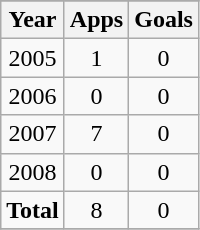<table class="wikitable" style="text-align: center">
<tr>
</tr>
<tr>
<th>Year</th>
<th>Apps</th>
<th>Goals</th>
</tr>
<tr>
<td>2005</td>
<td>1</td>
<td>0</td>
</tr>
<tr>
<td>2006</td>
<td>0</td>
<td>0</td>
</tr>
<tr>
<td>2007</td>
<td>7</td>
<td>0</td>
</tr>
<tr>
<td>2008</td>
<td>0</td>
<td>0</td>
</tr>
<tr>
<td><strong>Total</strong></td>
<td>8</td>
<td>0</td>
</tr>
<tr>
</tr>
</table>
